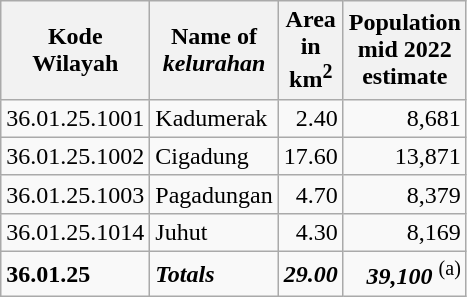<table class="wikitable">
<tr>
<th>Kode <br>Wilayah</th>
<th>Name of <br> <em>kelurahan</em></th>
<th>Area <br>in <br>km<sup>2</sup></th>
<th>Population<br>mid 2022<br>estimate</th>
</tr>
<tr>
<td>36.01.25.1001</td>
<td>Kadumerak</td>
<td align="right">2.40</td>
<td align="right">8,681</td>
</tr>
<tr>
<td>36.01.25.1002</td>
<td>Cigadung</td>
<td align="right">17.60</td>
<td align="right">13,871</td>
</tr>
<tr>
<td>36.01.25.1003</td>
<td>Pagadungan</td>
<td align="right">4.70</td>
<td align="right">8,379</td>
</tr>
<tr>
<td>36.01.25.1014</td>
<td>Juhut</td>
<td align="right">4.30</td>
<td align="right">8,169</td>
</tr>
<tr>
<td><strong>36.01.25</strong></td>
<td><strong><em>Totals</em></strong></td>
<td align="right"><strong><em>29.00</em></strong></td>
<td align="right"><strong><em>39,100</em></strong> <sup>(a)</sup></td>
</tr>
</table>
